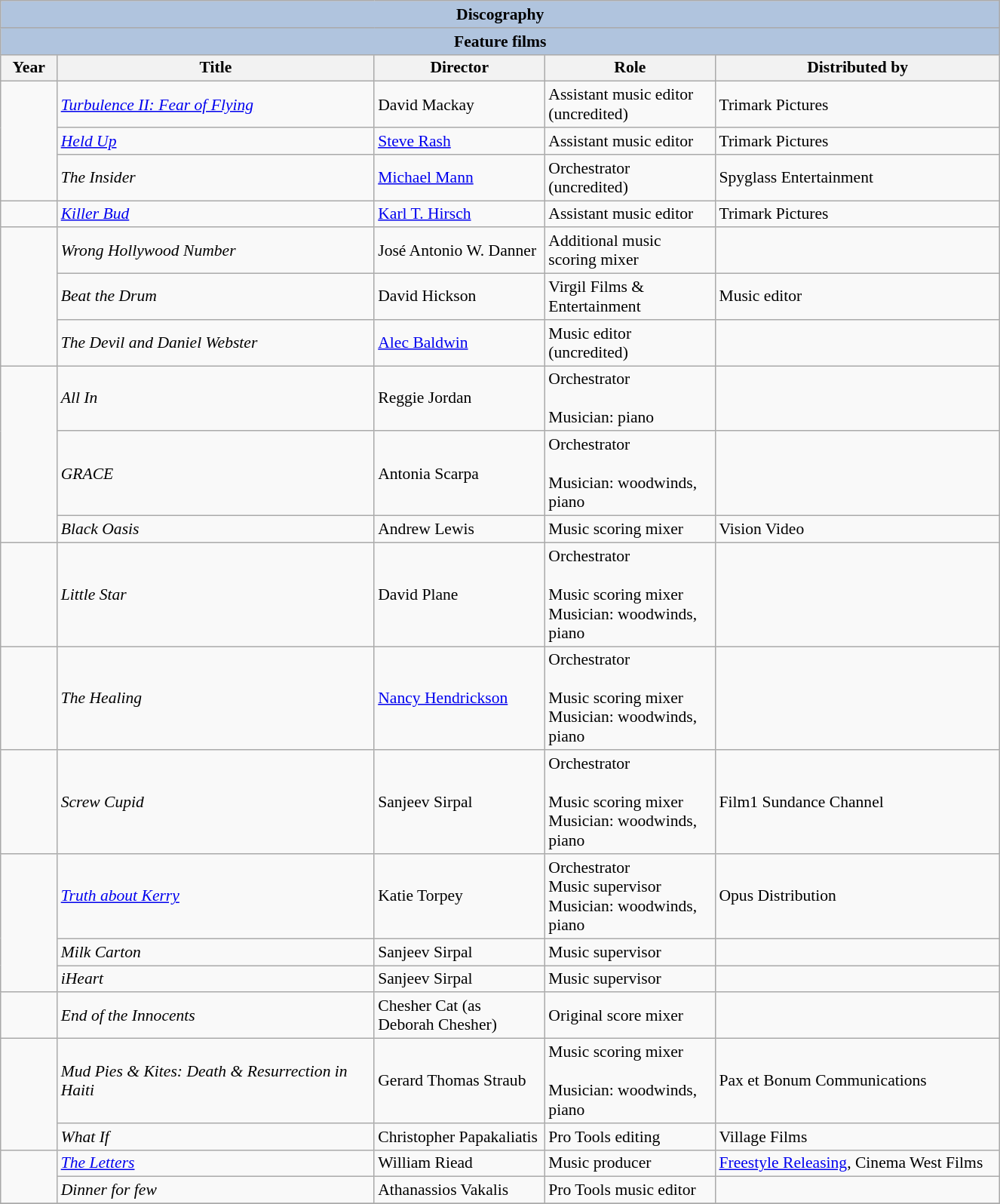<table class="wikitable" style="font-size: 90%;">
<tr>
<th colspan="5" style="background: LightSteelBlue;">Discography</th>
</tr>
<tr>
<th colspan="5" style="background: LightSteelBlue;">Feature films</th>
</tr>
<tr>
<th style="width:3em;">Year</th>
<th style="width:19em;">Title</th>
<th style="width:10em;">Director</th>
<th style="width:10em;">Role</th>
<th style="width:17em;">Distributed by</th>
</tr>
<tr>
<td rowspan="3"></td>
<td><em><a href='#'>Turbulence II: Fear of Flying</a></em></td>
<td>David Mackay</td>
<td>Assistant music editor (uncredited)</td>
<td>Trimark Pictures</td>
</tr>
<tr>
<td><em><a href='#'>Held Up</a></em></td>
<td><a href='#'>Steve Rash</a></td>
<td>Assistant music editor</td>
<td>Trimark Pictures</td>
</tr>
<tr>
<td><em>The Insider</em></td>
<td><a href='#'>Michael Mann</a></td>
<td>Orchestrator (uncredited)</td>
<td>Spyglass Entertainment</td>
</tr>
<tr>
<td></td>
<td><em><a href='#'>Killer Bud</a></em></td>
<td><a href='#'>Karl T. Hirsch</a></td>
<td>Assistant music editor</td>
<td>Trimark Pictures</td>
</tr>
<tr>
<td rowspan="3"></td>
<td><em>Wrong Hollywood Number</em></td>
<td>José Antonio W. Danner</td>
<td>Additional music scoring mixer</td>
<td></td>
</tr>
<tr>
<td><em>Beat the Drum</em></td>
<td>David Hickson</td>
<td>Virgil Films & Entertainment</td>
<td>Music editor</td>
</tr>
<tr>
<td><em>The Devil and Daniel Webster</em></td>
<td><a href='#'>Alec Baldwin</a></td>
<td>Music editor (uncredited)</td>
<td></td>
</tr>
<tr>
<td rowspan="3"></td>
<td><em>All In</em></td>
<td>Reggie Jordan</td>
<td>Orchestrator<br><br>Musician: piano</td>
<td></td>
</tr>
<tr>
<td><em>GRACE</em></td>
<td>Antonia Scarpa</td>
<td>Orchestrator<br><br>Musician: woodwinds, piano</td>
<td></td>
</tr>
<tr>
<td><em>Black Oasis</em></td>
<td>Andrew Lewis</td>
<td>Music scoring mixer</td>
<td>Vision Video</td>
</tr>
<tr>
<td></td>
<td><em>Little Star</em></td>
<td>David Plane</td>
<td>Orchestrator<br><br>Music scoring mixer<br> 
Musician: woodwinds, piano</td>
<td></td>
</tr>
<tr>
<td></td>
<td><em>The Healing</em></td>
<td><a href='#'>Nancy Hendrickson</a></td>
<td>Orchestrator<br><br>Music scoring mixer<br> 
Musician: woodwinds, piano</td>
<td></td>
</tr>
<tr>
<td></td>
<td><em>Screw Cupid</em> </td>
<td>Sanjeev Sirpal</td>
<td>Orchestrator<br><br>Music scoring mixer<br> 
Musician: woodwinds, piano</td>
<td>Film1 Sundance Channel</td>
</tr>
<tr>
<td rowspan="3"></td>
<td><em><a href='#'>Truth about Kerry</a></em></td>
<td>Katie Torpey</td>
<td>Orchestrator<br>Music supervisor<br> 
Musician: woodwinds, piano</td>
<td>Opus Distribution</td>
</tr>
<tr>
<td><em>Milk Carton</em></td>
<td>Sanjeev Sirpal</td>
<td>Music supervisor</td>
<td></td>
</tr>
<tr>
<td><em>iHeart</em></td>
<td>Sanjeev Sirpal</td>
<td>Music supervisor</td>
<td></td>
</tr>
<tr>
<td></td>
<td><em>End of the Innocents</em></td>
<td>Chesher Cat (as Deborah Chesher)</td>
<td>Original score mixer</td>
<td></td>
</tr>
<tr>
<td rowspan="2"></td>
<td><em>Mud Pies & Kites: Death & Resurrection in Haiti</em></td>
<td>Gerard Thomas Straub</td>
<td>Music scoring mixer<br><br>Musician: woodwinds, piano</td>
<td>Pax et Bonum Communications</td>
</tr>
<tr>
<td><em>What If</em></td>
<td>Christopher Papakaliatis</td>
<td>Pro Tools editing</td>
<td>Village Films</td>
</tr>
<tr>
<td rowspan="2"></td>
<td><em><a href='#'>The Letters</a></em></td>
<td>William Riead</td>
<td>Music producer</td>
<td><a href='#'>Freestyle Releasing</a>, Cinema West Films</td>
</tr>
<tr>
<td><em>Dinner for few</em></td>
<td>Athanassios Vakalis</td>
<td>Pro Tools music editor</td>
<td></td>
</tr>
<tr>
</tr>
</table>
